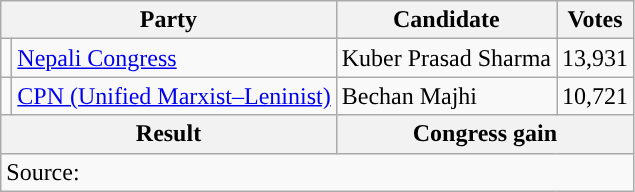<table class="wikitable">
<tr>
<th colspan="2">Party</th>
<th>Candidate</th>
<th>Votes</th>
</tr>
<tr>
<td style="background-color:"></td>
<td><a href='#'>Nepali Congress</a></td>
<td>Kuber Prasad Sharma</td>
<td>13,931</td>
</tr>
<tr>
<td style="background-color:"></td>
<td><a href='#'>CPN (Unified Marxist–Leninist)</a></td>
<td>Bechan Majhi</td>
<td>10,721</td>
</tr>
<tr>
<th colspan="2">Result</th>
<th colspan="2">Congress gain</th>
</tr>
<tr>
<td colspan="4">Source: </td>
</tr>
</table>
